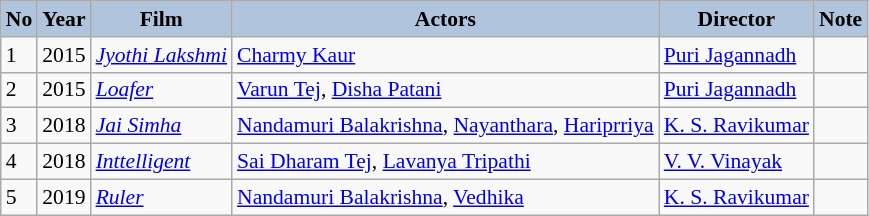<table class="wikitable" style="font-size:90%">
<tr style="text-align:center;">
<th style="text-align:center; background:#b0c4de;">No</th>
<th style="text-align:center; background:#b0c4de;">Year</th>
<th style="text-align:center; background:#b0c4de;">Film</th>
<th style="text-align:center; background:#b0c4de;">Actors</th>
<th style="text-align:center; background:#b0c4de;">Director</th>
<th style="text-align:center; background:#b0c4de;">Note</th>
</tr>
<tr>
<td>1</td>
<td>2015</td>
<td><em><a href='#'>Jyothi Lakshmi</a></em></td>
<td><a href='#'>Charmy Kaur</a></td>
<td><a href='#'>Puri Jagannadh</a></td>
<td></td>
</tr>
<tr>
<td>2</td>
<td>2015</td>
<td><em><a href='#'>Loafer</a></em></td>
<td><a href='#'>Varun Tej</a>, <a href='#'>Disha Patani</a></td>
<td><a href='#'>Puri Jagannadh</a></td>
<td></td>
</tr>
<tr>
<td>3</td>
<td>2018</td>
<td><em><a href='#'>Jai Simha</a></em></td>
<td><a href='#'>Nandamuri Balakrishna</a>, <a href='#'>Nayanthara</a>, <a href='#'>Hariprriya</a></td>
<td><a href='#'>K. S. Ravikumar</a></td>
<td></td>
</tr>
<tr>
<td>4</td>
<td>2018</td>
<td><em><a href='#'>Inttelligent</a></em></td>
<td><a href='#'>Sai Dharam Tej</a>, <a href='#'>Lavanya Tripathi</a></td>
<td><a href='#'>V. V. Vinayak</a></td>
<td></td>
</tr>
<tr>
<td>5</td>
<td>2019</td>
<td><em><a href='#'>Ruler</a></em></td>
<td><a href='#'>Nandamuri Balakrishna</a>, <a href='#'>Vedhika</a></td>
<td><a href='#'>K. S. Ravikumar</a></td>
<td></td>
</tr>
</table>
